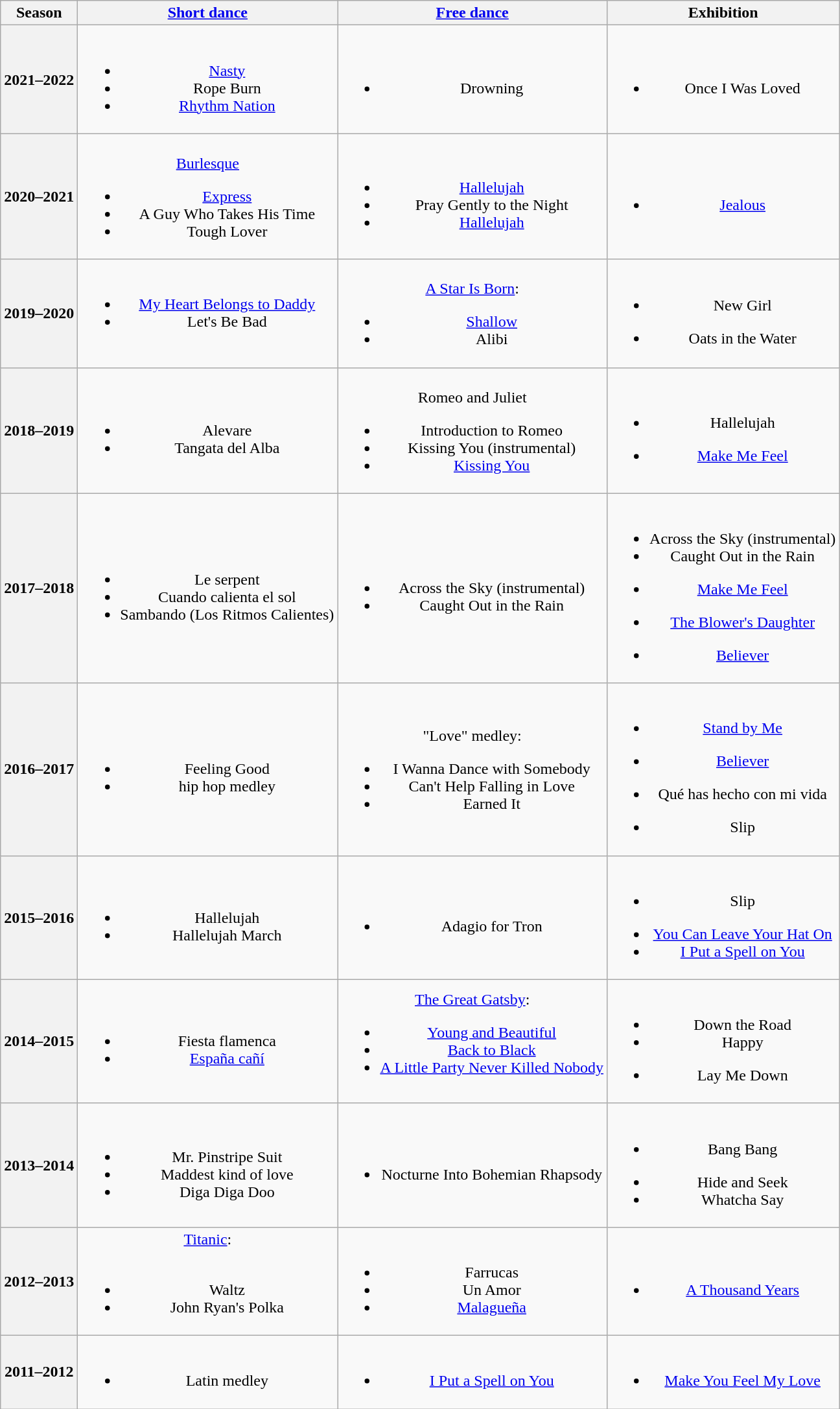<table class="wikitable" style="text-align:center">
<tr>
<th>Season</th>
<th><a href='#'>Short dance</a></th>
<th><a href='#'>Free dance</a></th>
<th>Exhibition</th>
</tr>
<tr>
<th>2021–2022 <br> </th>
<td><br><ul><li> <a href='#'>Nasty</a></li><li> Rope Burn</li><li> <a href='#'>Rhythm Nation</a> <br> </li></ul></td>
<td><br><ul><li>Drowning <br></li></ul></td>
<td><br><ul><li>Once I Was Loved <br> </li></ul></td>
</tr>
<tr>
<th>2020–2021 <br> </th>
<td><br><a href='#'>Burlesque</a><ul><li><a href='#'>Express</a></li><li>A Guy Who Takes His Time</li><li>Tough Lover <br></li></ul></td>
<td><br><ul><li><a href='#'>Hallelujah</a> <br></li><li>Pray Gently to the Night <br></li><li><a href='#'>Hallelujah</a> <br></li></ul></td>
<td><br><ul><li><a href='#'>Jealous</a> <br></li></ul></td>
</tr>
<tr>
<th>2019–2020 <br> </th>
<td><br><ul><li> <a href='#'>My Heart Belongs to Daddy</a> <br> </li><li> Let's Be Bad <br>  <br> </li></ul></td>
<td><br><a href='#'>A Star Is Born</a>:<ul><li><a href='#'>Shallow</a> <br> </li><li>Alibi <br> </li></ul></td>
<td><br><ul><li>New Girl <br> </li></ul><ul><li>Oats in the Water <br> </li></ul></td>
</tr>
<tr>
<th>2018–2019 <br> </th>
<td><br><ul><li> Alevare</li><li> Tangata del Alba <br> </li></ul></td>
<td><br>Romeo and Juliet<ul><li>Introduction to Romeo <br> </li><li>Kissing You (instrumental) <br> </li><li><a href='#'>Kissing You</a> <br> </li></ul></td>
<td><br><ul><li>Hallelujah<br></li></ul><ul><li><a href='#'>Make Me Feel</a> <br></li></ul></td>
</tr>
<tr>
<th>2017–2018 <br> </th>
<td><br><ul><li> Le serpent <br></li><li> Cuando calienta el sol <br></li><li> Sambando (Los Ritmos Calientes)</li></ul></td>
<td><br><ul><li>Across the Sky (instrumental) <br></li><li>Caught Out in the Rain <br></li></ul></td>
<td><br><ul><li>Across the Sky (instrumental) <br></li><li>Caught Out in the Rain <br></li></ul><ul><li><a href='#'>Make Me Feel</a> <br></li></ul><ul><li><a href='#'>The Blower's Daughter</a><br></li></ul><ul><li><a href='#'>Believer</a> <br></li></ul></td>
</tr>
<tr>
<th>2016–2017 <br> </th>
<td><br><ul><li> Feeling Good <br></li><li> hip hop medley <br></li></ul></td>
<td><br>"Love" medley:<ul><li>I Wanna Dance with Somebody <br></li><li>Can't Help Falling in Love <br></li><li>Earned It <br></li></ul></td>
<td><br><ul><li><a href='#'>Stand by Me</a> <br></li></ul><ul><li><a href='#'>Believer</a> <br></li></ul><ul><li>Qué has hecho con mi vida <br></li></ul><ul><li>Slip <br></li></ul></td>
</tr>
<tr>
<th>2015–2016 <br> </th>
<td><br><ul><li> Hallelujah <br></li><li> Hallelujah March <br></li></ul></td>
<td><br><ul><li>Adagio for Tron <br></li></ul></td>
<td><br><ul><li>Slip <br></li></ul><ul><li><a href='#'>You Can Leave Your Hat On</a></li><li><a href='#'>I Put a Spell on You</a> <br></li></ul></td>
</tr>
<tr>
<th>2014–2015 <br> </th>
<td><br><ul><li> Fiesta flamenca <br></li><li> <a href='#'>España cañí</a> <br></li></ul></td>
<td><a href='#'>The Great Gatsby</a>:<br><ul><li><a href='#'>Young and Beautiful</a> <br></li><li><a href='#'>Back to Black</a> <br></li><li><a href='#'>A Little Party Never Killed Nobody</a> <br></li></ul></td>
<td><br><ul><li>Down the Road</li><li>Happy <br></li></ul><ul><li>Lay Me Down <br></li></ul></td>
</tr>
<tr>
<th>2013–2014 <br> </th>
<td><br><ul><li>Mr. Pinstripe Suit</li><li>Maddest kind of love</li><li>Diga Diga Doo <br></li></ul></td>
<td><br><ul><li>Nocturne Into Bohemian Rhapsody <br></li></ul></td>
<td><br><ul><li>Bang Bang <br></li></ul><ul><li>Hide and Seek <br></li><li>Whatcha Say <br></li></ul></td>
</tr>
<tr>
<th>2012–2013 <br> </th>
<td><a href='#'>Titanic</a>: <br><br><ul><li>Waltz</li><li>John Ryan's Polka</li></ul></td>
<td><br><ul><li>Farrucas</li><li>Un Amor</li><li><a href='#'>Malagueña</a> <br></li></ul></td>
<td><br><ul><li><a href='#'>A Thousand Years</a> <br></li></ul></td>
</tr>
<tr>
<th>2011–2012 <br> </th>
<td><br><ul><li>Latin medley</li></ul></td>
<td><br><ul><li><a href='#'>I Put a Spell on You</a> <br></li></ul></td>
<td><br><ul><li><a href='#'>Make You Feel My Love</a> <br></li></ul></td>
</tr>
</table>
